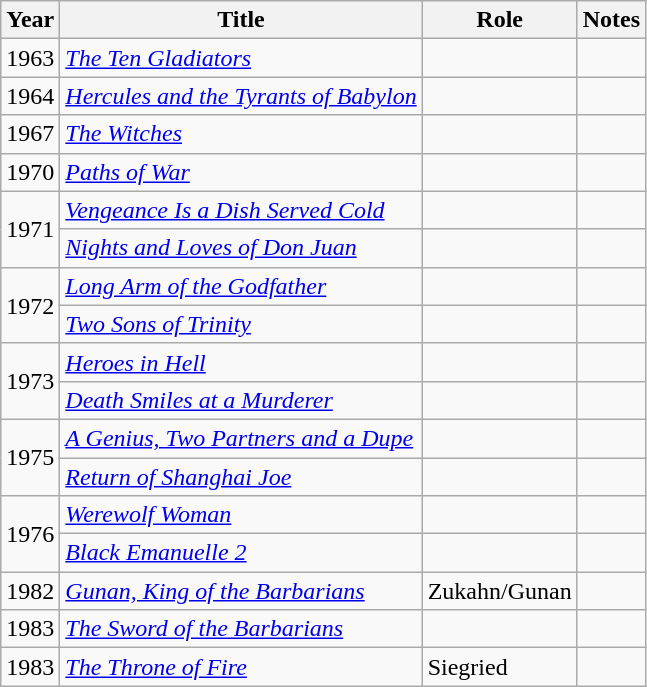<table class="wikitable sortable">
<tr>
<th>Year</th>
<th>Title</th>
<th>Role</th>
<th class="unsortable">Notes</th>
</tr>
<tr>
<td>1963</td>
<td><em><a href='#'>The Ten Gladiators</a></em></td>
<td></td>
<td></td>
</tr>
<tr>
<td>1964</td>
<td><em><a href='#'>Hercules and the Tyrants of Babylon</a></em></td>
<td></td>
<td></td>
</tr>
<tr>
<td>1967</td>
<td><em><a href='#'>The Witches</a></em></td>
<td></td>
<td></td>
</tr>
<tr>
<td>1970</td>
<td><em><a href='#'>Paths of War</a></em></td>
<td></td>
<td></td>
</tr>
<tr>
<td rowspan=2>1971</td>
<td><em><a href='#'>Vengeance Is a Dish Served Cold</a></em></td>
<td></td>
<td></td>
</tr>
<tr>
<td><em><a href='#'>Nights and Loves of Don Juan</a></em></td>
<td></td>
<td></td>
</tr>
<tr>
<td rowspan=2>1972</td>
<td><em><a href='#'>Long Arm of the Godfather</a></em></td>
<td></td>
<td></td>
</tr>
<tr>
<td><em><a href='#'>Two Sons of Trinity</a></em></td>
<td></td>
<td></td>
</tr>
<tr>
<td rowspan=2>1973</td>
<td><em><a href='#'>Heroes in Hell</a></em></td>
<td></td>
<td></td>
</tr>
<tr>
<td><em><a href='#'>Death Smiles at a Murderer</a></em></td>
<td></td>
<td></td>
</tr>
<tr>
<td rowspan=2>1975</td>
<td><em><a href='#'>A Genius, Two Partners and a Dupe</a></em></td>
<td></td>
<td></td>
</tr>
<tr>
<td><em><a href='#'>Return of Shanghai Joe</a></em></td>
<td></td>
<td></td>
</tr>
<tr>
<td rowspan=2>1976</td>
<td><em><a href='#'>Werewolf Woman</a></em></td>
<td></td>
<td></td>
</tr>
<tr>
<td><em><a href='#'>Black Emanuelle 2</a></em></td>
<td></td>
<td></td>
</tr>
<tr>
<td>1982</td>
<td><em><a href='#'>Gunan, King of the Barbarians</a></em></td>
<td>Zukahn/Gunan</td>
<td></td>
</tr>
<tr>
<td>1983</td>
<td><em><a href='#'>The Sword of the Barbarians</a></em></td>
<td></td>
<td></td>
</tr>
<tr>
<td>1983</td>
<td><em><a href='#'>The Throne of Fire</a></em></td>
<td>Siegried</td>
</tr>
</table>
